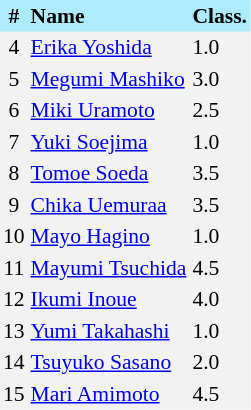<table border=0 cellpadding=2 cellspacing=0  |- bgcolor=#F2F2F2 style="text-align:center; font-size:90%;">
<tr bgcolor=#ADEBFD>
<th>#</th>
<th align=left>Name</th>
<th align=left>Class.</th>
</tr>
<tr>
<td>4</td>
<td align=left><a href='#'>Erika Yoshida</a></td>
<td align=left>1.0</td>
</tr>
<tr>
<td>5</td>
<td align=left><a href='#'>Megumi Mashiko</a></td>
<td align=left>3.0</td>
</tr>
<tr>
<td>6</td>
<td align=left><a href='#'>Miki Uramoto</a></td>
<td align=left>2.5</td>
</tr>
<tr>
<td>7</td>
<td align=left><a href='#'>Yuki Soejima</a></td>
<td align=left>1.0</td>
</tr>
<tr>
<td>8</td>
<td align=left><a href='#'>Tomoe Soeda</a></td>
<td align=left>3.5</td>
</tr>
<tr>
<td>9</td>
<td align=left><a href='#'>Chika Uemuraa</a></td>
<td align=left>3.5</td>
</tr>
<tr>
<td>10</td>
<td align=left><a href='#'>Mayo Hagino</a></td>
<td align=left>1.0</td>
</tr>
<tr>
<td>11</td>
<td align=left><a href='#'>Mayumi Tsuchida</a></td>
<td align=left>4.5</td>
</tr>
<tr>
<td>12</td>
<td align=left><a href='#'>Ikumi Inoue</a></td>
<td align=left>4.0</td>
</tr>
<tr>
<td>13</td>
<td align=left><a href='#'>Yumi Takahashi</a></td>
<td align=left>1.0</td>
</tr>
<tr>
<td>14</td>
<td align=left><a href='#'>Tsuyuko Sasano</a></td>
<td align=left>2.0</td>
</tr>
<tr>
<td>15</td>
<td align=left><a href='#'>Mari Amimoto</a></td>
<td align=left>4.5</td>
</tr>
</table>
